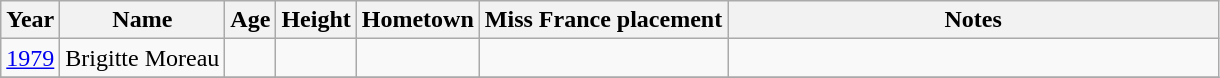<table class="wikitable sortable">
<tr>
<th>Year</th>
<th>Name</th>
<th>Age</th>
<th>Height</th>
<th>Hometown</th>
<th>Miss France placement</th>
<th width=320>Notes</th>
</tr>
<tr>
<td><a href='#'>1979</a></td>
<td>Brigitte Moreau</td>
<td></td>
<td></td>
<td></td>
<td></td>
<td></td>
</tr>
<tr>
</tr>
</table>
